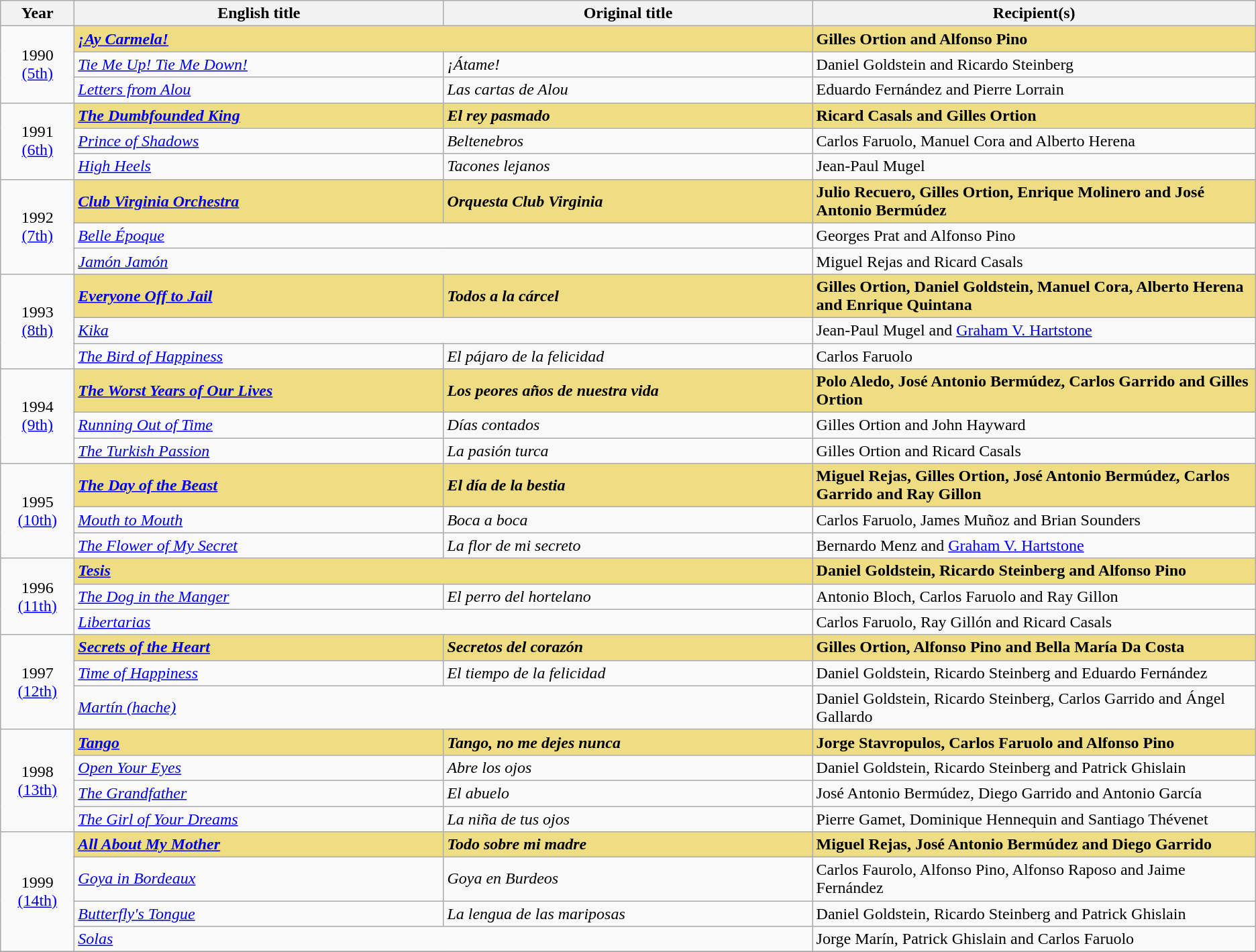<table class="wikitable sortable" style="text-align:left;"style="width:95%">
<tr>
<th scope="col" style="width:5%;">Year</th>
<th scope="col" style="width:25%;">English title</th>
<th scope="col" style="width:25%;">Original title</th>
<th scope="col" style="width:30%;">Recipient(s)</th>
</tr>
<tr>
<td rowspan="3" style="text-align:center;">1990<br><a href='#'>(5th)</a></td>
<td colspan="2" style="background:#eedd82;"><strong><em><a href='#'>¡Ay Carmela!</a></em></strong></td>
<td style="background:#eedd82;"><strong>Gilles Ortion and Alfonso Pino</strong></td>
</tr>
<tr>
<td><em><a href='#'>Tie Me Up! Tie Me Down!</a></em></td>
<td><em>¡Átame!</em></td>
<td>Daniel Goldstein and Ricardo Steinberg</td>
</tr>
<tr>
<td><em><a href='#'>Letters from Alou</a></em></td>
<td><em>Las cartas de Alou</em></td>
<td>Eduardo Fernández and Pierre Lorrain</td>
</tr>
<tr>
<td rowspan="3" style="text-align:center;">1991<br><a href='#'>(6th)</a></td>
<td style="background:#eedd82;"><strong><em><a href='#'>The Dumbfounded King</a></em></strong></td>
<td style="background:#eedd82;"><strong><em>El rey pasmado</em></strong></td>
<td style="background:#eedd82;"><strong>Ricard Casals and Gilles Ortion</strong></td>
</tr>
<tr>
<td><em><a href='#'>Prince of Shadows</a></em></td>
<td><em>Beltenebros</em></td>
<td>Carlos Faruolo, Manuel Cora and Alberto Herena</td>
</tr>
<tr>
<td><em><a href='#'>High Heels</a></em></td>
<td><em>Tacones lejanos</em></td>
<td>Jean-Paul Mugel</td>
</tr>
<tr>
<td rowspan="3" style="text-align:center;">1992<br><a href='#'>(7th)</a></td>
<td style="background:#eedd82;"><strong><em><a href='#'>Club Virginia Orchestra</a></em></strong></td>
<td style="background:#eedd82;"><strong><em>Orquesta Club Virginia</em></strong></td>
<td style="background:#eedd82;"><strong>Julio Recuero, Gilles Ortion, Enrique Molinero and José Antonio Bermúdez</strong></td>
</tr>
<tr>
<td colspan="2"><em><a href='#'>Belle Époque</a></em></td>
<td>Georges Prat and Alfonso Pino</td>
</tr>
<tr>
<td colspan="2"><em><a href='#'>Jamón Jamón</a></em></td>
<td>Miguel Rejas and Ricard Casals</td>
</tr>
<tr>
<td rowspan="3" style="text-align:center;">1993<br><a href='#'>(8th)</a></td>
<td style="background:#eedd82;"><strong><em><a href='#'>Everyone Off to Jail</a></em></strong></td>
<td style="background:#eedd82;"><strong><em>Todos a la cárcel</em></strong></td>
<td style="background:#eedd82;"><strong>Gilles Ortion, Daniel Goldstein, Manuel Cora, Alberto Herena and Enrique Quintana</strong></td>
</tr>
<tr>
<td colspan="2"><em><a href='#'>Kika</a></em></td>
<td>Jean-Paul Mugel and <a href='#'>Graham V. Hartstone</a></td>
</tr>
<tr>
<td><em><a href='#'>The Bird of Happiness</a></em></td>
<td><em>El pájaro de la felicidad</em></td>
<td>Carlos Faruolo</td>
</tr>
<tr>
<td rowspan="3" style="text-align:center;">1994<br><a href='#'>(9th)</a></td>
<td style="background:#eedd82;"><strong><em><a href='#'>The Worst Years of Our Lives</a></em></strong></td>
<td style="background:#eedd82;"><strong><em>Los peores años de nuestra vida</em></strong></td>
<td style="background:#eedd82;"><strong>Polo Aledo, José Antonio Bermúdez, Carlos Garrido and Gilles Ortion</strong></td>
</tr>
<tr>
<td><em><a href='#'>Running Out of Time</a></em></td>
<td><em>Días contados</em></td>
<td>Gilles Ortion and John Hayward</td>
</tr>
<tr>
<td><em><a href='#'>The Turkish Passion</a></em></td>
<td><em>La pasión turca</em></td>
<td>Gilles Ortion and Ricard Casals</td>
</tr>
<tr>
<td rowspan="3" style="text-align:center;">1995<br><a href='#'>(10th)</a></td>
<td style="background:#eedd82;"><strong><em><a href='#'>The Day of the Beast</a></em></strong></td>
<td style="background:#eedd82;"><strong><em>El día de la bestia</em></strong></td>
<td style="background:#eedd82;"><strong>Miguel Rejas, Gilles Ortion, José Antonio Bermúdez, Carlos Garrido and Ray Gillon</strong></td>
</tr>
<tr>
<td><em><a href='#'>Mouth to Mouth</a></em></td>
<td><em>Boca a boca</em></td>
<td>Carlos Faruolo, James Muñoz and Brian Sounders</td>
</tr>
<tr>
<td><em><a href='#'>The Flower of My Secret</a></em></td>
<td><em>La flor de mi secreto</em></td>
<td>Bernardo Menz and <a href='#'>Graham V. Hartstone</a></td>
</tr>
<tr>
<td rowspan="3" style="text-align:center;">1996<br><a href='#'>(11th)</a></td>
<td colspan="2" style="background:#eedd82;"><strong><em><a href='#'>Tesis</a></em></strong></td>
<td style="background:#eedd82;"><strong>Daniel Goldstein, Ricardo Steinberg and Alfonso Pino</strong></td>
</tr>
<tr>
<td><em><a href='#'>The Dog in the Manger</a></em></td>
<td><em>El perro del hortelano</em></td>
<td>Antonio Bloch, Carlos Faruolo and Ray Gillon</td>
</tr>
<tr>
<td colspan="2"><em><a href='#'>Libertarias</a></em></td>
<td>Carlos Faruolo, Ray Gillón and Ricard Casals</td>
</tr>
<tr>
<td rowspan="3" style="text-align:center;">1997<br><a href='#'>(12th)</a></td>
<td style="background:#eedd82;"><strong><em><a href='#'>Secrets of the Heart</a></em></strong></td>
<td style="background:#eedd82;"><strong><em>Secretos del corazón</em></strong></td>
<td style="background:#eedd82;"><strong>Gilles Ortion, Alfonso Pino and Bella María Da Costa</strong></td>
</tr>
<tr>
<td><em><a href='#'>Time of Happiness</a></em></td>
<td><em>El tiempo de la felicidad</em></td>
<td>Daniel Goldstein, Ricardo Steinberg and Eduardo Fernández</td>
</tr>
<tr>
<td colspan="2"><em><a href='#'>Martín (hache)</a></em></td>
<td>Daniel Goldstein, Ricardo Steinberg, Carlos Garrido and Ángel Gallardo</td>
</tr>
<tr>
<td rowspan="4" style="text-align:center;">1998<br><a href='#'>(13th)</a></td>
<td style="background:#eedd82;"><strong><em><a href='#'>Tango</a></em></strong></td>
<td style="background:#eedd82;"><strong><em>Tango, no me dejes nunca</em></strong></td>
<td style="background:#eedd82;"><strong>Jorge Stavropulos, Carlos Faruolo and Alfonso Pino</strong></td>
</tr>
<tr>
<td><em><a href='#'>Open Your Eyes</a></em></td>
<td><em>Abre los ojos</em></td>
<td>Daniel Goldstein, Ricardo Steinberg and Patrick Ghislain</td>
</tr>
<tr>
<td><em><a href='#'>The Grandfather</a></em></td>
<td><em>El abuelo</em></td>
<td>José Antonio Bermúdez, Diego Garrido and Antonio García</td>
</tr>
<tr>
<td><em><a href='#'>The Girl of Your Dreams</a></em></td>
<td><em>La niña de tus ojos</em></td>
<td>Pierre Gamet, Dominique Hennequin and Santiago Thévenet</td>
</tr>
<tr>
<td rowspan="4" style="text-align:center;">1999<br><a href='#'>(14th)</a></td>
<td style="background:#eedd82;"><strong><em><a href='#'>All About My Mother</a></em></strong></td>
<td style="background:#eedd82;"><strong><em>Todo sobre mi madre</em></strong></td>
<td style="background:#eedd82;"><strong>Miguel Rejas, José Antonio Bermúdez and Diego Garrido</strong></td>
</tr>
<tr>
<td><em><a href='#'>Goya in Bordeaux</a></em></td>
<td><em>Goya en Burdeos</em></td>
<td>Carlos Faurolo, Alfonso Pino, Alfonso Raposo and Jaime Fernández</td>
</tr>
<tr>
<td><em><a href='#'>Butterfly's Tongue</a></em></td>
<td><em>La lengua de las mariposas</em></td>
<td>Daniel Goldstein, Ricardo Steinberg and Patrick Ghislain</td>
</tr>
<tr>
<td colspan="2"><em><a href='#'>Solas</a></em></td>
<td>Jorge Marín, Patrick Ghislain and Carlos Faruolo</td>
</tr>
<tr>
</tr>
</table>
